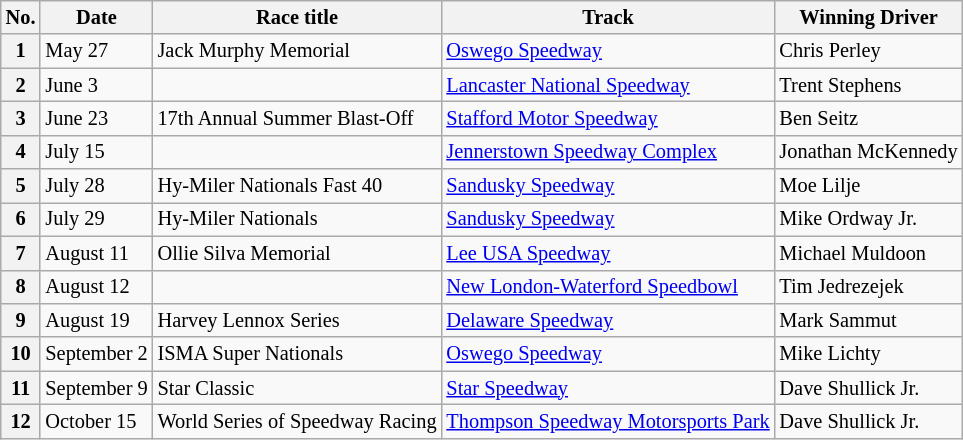<table class="wikitable" style="font-size:85%;">
<tr>
<th>No.</th>
<th>Date</th>
<th>Race title</th>
<th>Track</th>
<th>Winning Driver</th>
</tr>
<tr>
<th>1</th>
<td>May 27</td>
<td>Jack Murphy Memorial</td>
<td><a href='#'>Oswego Speedway</a></td>
<td>Chris Perley </td>
</tr>
<tr>
<th>2</th>
<td>June 3</td>
<td></td>
<td><a href='#'>Lancaster National Speedway</a></td>
<td>Trent Stephens</td>
</tr>
<tr>
<th>3</th>
<td>June 23</td>
<td>17th Annual Summer Blast-Off</td>
<td><a href='#'>Stafford Motor Speedway</a></td>
<td>Ben Seitz</td>
</tr>
<tr>
<th>4</th>
<td>July 15</td>
<td></td>
<td><a href='#'>Jennerstown Speedway Complex</a></td>
<td>Jonathan McKennedy</td>
</tr>
<tr>
<th>5</th>
<td>July 28</td>
<td>Hy-Miler Nationals Fast 40</td>
<td><a href='#'>Sandusky Speedway</a></td>
<td>Moe Lilje</td>
</tr>
<tr>
<th>6</th>
<td>July 29</td>
<td>Hy-Miler Nationals</td>
<td><a href='#'>Sandusky Speedway</a></td>
<td>Mike Ordway Jr.</td>
</tr>
<tr>
<th>7</th>
<td>August 11</td>
<td>Ollie Silva Memorial</td>
<td><a href='#'>Lee USA Speedway</a></td>
<td>Michael Muldoon</td>
</tr>
<tr>
<th>8</th>
<td>August 12</td>
<td></td>
<td><a href='#'>New London-Waterford Speedbowl</a></td>
<td>Tim Jedrezejek</td>
</tr>
<tr>
<th>9</th>
<td>August 19</td>
<td>Harvey Lennox Series</td>
<td><a href='#'>Delaware Speedway</a></td>
<td>Mark Sammut</td>
</tr>
<tr>
<th>10</th>
<td>September 2</td>
<td>ISMA Super Nationals</td>
<td><a href='#'>Oswego Speedway</a></td>
<td>Mike Lichty</td>
</tr>
<tr>
<th>11</th>
<td>September 9</td>
<td>Star Classic</td>
<td><a href='#'>Star Speedway</a></td>
<td>Dave Shullick Jr.</td>
</tr>
<tr>
<th>12</th>
<td>October 15</td>
<td>World Series of Speedway Racing</td>
<td><a href='#'>Thompson Speedway Motorsports Park</a></td>
<td>Dave Shullick Jr.</td>
</tr>
</table>
